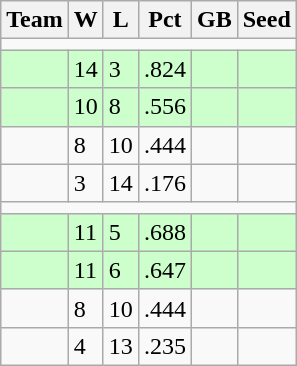<table class="wikitable">
<tr>
<th>Team</th>
<th>W</th>
<th>L</th>
<th>Pct</th>
<th>GB</th>
<th>Seed</th>
</tr>
<tr>
<td colspan=6></td>
</tr>
<tr bgcolor="#ccffcc">
<td></td>
<td>14</td>
<td>3</td>
<td>.824</td>
<td></td>
<td></td>
</tr>
<tr bgcolor="#ccffcc">
<td></td>
<td>10</td>
<td>8</td>
<td>.556</td>
<td></td>
<td></td>
</tr>
<tr>
<td></td>
<td>8</td>
<td>10</td>
<td>.444</td>
<td></td>
<td></td>
</tr>
<tr>
<td></td>
<td>3</td>
<td>14</td>
<td>.176</td>
<td></td>
<td></td>
</tr>
<tr>
<td colspan=6></td>
</tr>
<tr bgcolor="#ccffcc">
<td></td>
<td>11</td>
<td>5</td>
<td>.688</td>
<td></td>
<td></td>
</tr>
<tr bgcolor="#ccffcc">
<td></td>
<td>11</td>
<td>6</td>
<td>.647</td>
<td></td>
<td></td>
</tr>
<tr>
<td></td>
<td>8</td>
<td>10</td>
<td>.444</td>
<td></td>
<td></td>
</tr>
<tr>
<td></td>
<td>4</td>
<td>13</td>
<td>.235</td>
<td></td>
<td></td>
</tr>
</table>
